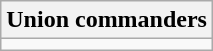<table class=wikitable>
<tr>
<th bgcolor="#99ccff">Union commanders</th>
</tr>
<tr>
<td></td>
</tr>
</table>
